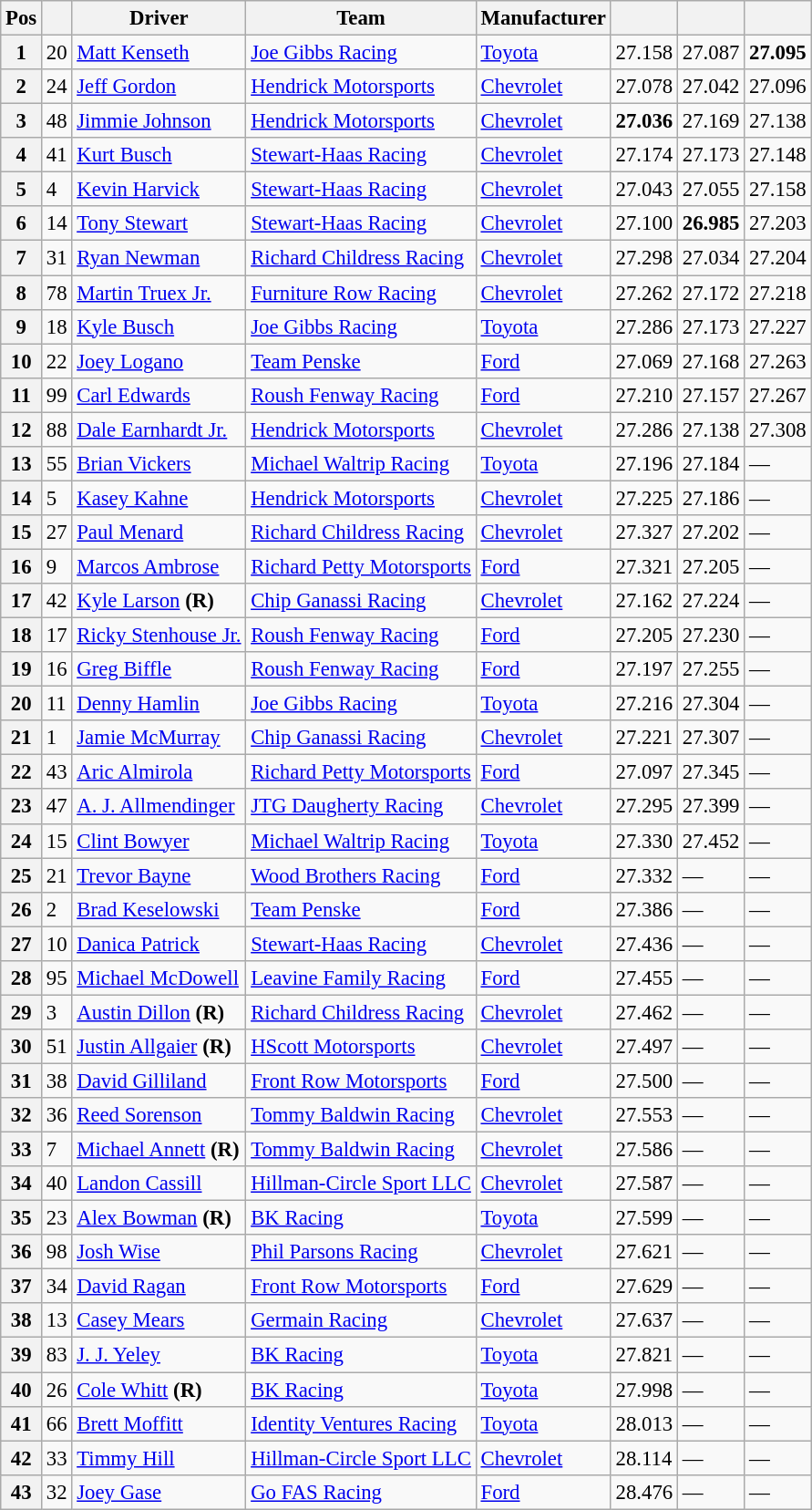<table class="wikitable" style="font-size:95%">
<tr>
<th>Pos</th>
<th></th>
<th>Driver</th>
<th>Team</th>
<th>Manufacturer</th>
<th></th>
<th></th>
<th></th>
</tr>
<tr>
<th>1</th>
<td>20</td>
<td><a href='#'>Matt Kenseth</a></td>
<td><a href='#'>Joe Gibbs Racing</a></td>
<td><a href='#'>Toyota</a></td>
<td>27.158</td>
<td>27.087</td>
<td><strong>27.095</strong></td>
</tr>
<tr>
<th>2</th>
<td>24</td>
<td><a href='#'>Jeff Gordon</a></td>
<td><a href='#'>Hendrick Motorsports</a></td>
<td><a href='#'>Chevrolet</a></td>
<td>27.078</td>
<td>27.042</td>
<td>27.096</td>
</tr>
<tr>
<th>3</th>
<td>48</td>
<td><a href='#'>Jimmie Johnson</a></td>
<td><a href='#'>Hendrick Motorsports</a></td>
<td><a href='#'>Chevrolet</a></td>
<td><strong>27.036</strong></td>
<td>27.169</td>
<td>27.138</td>
</tr>
<tr>
<th>4</th>
<td>41</td>
<td><a href='#'>Kurt Busch</a></td>
<td><a href='#'>Stewart-Haas Racing</a></td>
<td><a href='#'>Chevrolet</a></td>
<td>27.174</td>
<td>27.173</td>
<td>27.148</td>
</tr>
<tr>
<th>5</th>
<td>4</td>
<td><a href='#'>Kevin Harvick</a></td>
<td><a href='#'>Stewart-Haas Racing</a></td>
<td><a href='#'>Chevrolet</a></td>
<td>27.043</td>
<td>27.055</td>
<td>27.158</td>
</tr>
<tr>
<th>6</th>
<td>14</td>
<td><a href='#'>Tony Stewart</a></td>
<td><a href='#'>Stewart-Haas Racing</a></td>
<td><a href='#'>Chevrolet</a></td>
<td>27.100</td>
<td><strong>26.985</strong></td>
<td>27.203</td>
</tr>
<tr>
<th>7</th>
<td>31</td>
<td><a href='#'>Ryan Newman</a></td>
<td><a href='#'>Richard Childress Racing</a></td>
<td><a href='#'>Chevrolet</a></td>
<td>27.298</td>
<td>27.034</td>
<td>27.204</td>
</tr>
<tr>
<th>8</th>
<td>78</td>
<td><a href='#'>Martin Truex Jr.</a></td>
<td><a href='#'>Furniture Row Racing</a></td>
<td><a href='#'>Chevrolet</a></td>
<td>27.262</td>
<td>27.172</td>
<td>27.218</td>
</tr>
<tr>
<th>9</th>
<td>18</td>
<td><a href='#'>Kyle Busch</a></td>
<td><a href='#'>Joe Gibbs Racing</a></td>
<td><a href='#'>Toyota</a></td>
<td>27.286</td>
<td>27.173</td>
<td>27.227</td>
</tr>
<tr>
<th>10</th>
<td>22</td>
<td><a href='#'>Joey Logano</a></td>
<td><a href='#'>Team Penske</a></td>
<td><a href='#'>Ford</a></td>
<td>27.069</td>
<td>27.168</td>
<td>27.263</td>
</tr>
<tr>
<th>11</th>
<td>99</td>
<td><a href='#'>Carl Edwards</a></td>
<td><a href='#'>Roush Fenway Racing</a></td>
<td><a href='#'>Ford</a></td>
<td>27.210</td>
<td>27.157</td>
<td>27.267</td>
</tr>
<tr>
<th>12</th>
<td>88</td>
<td><a href='#'>Dale Earnhardt Jr.</a></td>
<td><a href='#'>Hendrick Motorsports</a></td>
<td><a href='#'>Chevrolet</a></td>
<td>27.286</td>
<td>27.138</td>
<td>27.308</td>
</tr>
<tr>
<th>13</th>
<td>55</td>
<td><a href='#'>Brian Vickers</a></td>
<td><a href='#'>Michael Waltrip Racing</a></td>
<td><a href='#'>Toyota</a></td>
<td>27.196</td>
<td>27.184</td>
<td>—</td>
</tr>
<tr>
<th>14</th>
<td>5</td>
<td><a href='#'>Kasey Kahne</a></td>
<td><a href='#'>Hendrick Motorsports</a></td>
<td><a href='#'>Chevrolet</a></td>
<td>27.225</td>
<td>27.186</td>
<td>—</td>
</tr>
<tr>
<th>15</th>
<td>27</td>
<td><a href='#'>Paul Menard</a></td>
<td><a href='#'>Richard Childress Racing</a></td>
<td><a href='#'>Chevrolet</a></td>
<td>27.327</td>
<td>27.202</td>
<td>—</td>
</tr>
<tr>
<th>16</th>
<td>9</td>
<td><a href='#'>Marcos Ambrose</a></td>
<td><a href='#'>Richard Petty Motorsports</a></td>
<td><a href='#'>Ford</a></td>
<td>27.321</td>
<td>27.205</td>
<td>—</td>
</tr>
<tr>
<th>17</th>
<td>42</td>
<td><a href='#'>Kyle Larson</a> <strong>(R)</strong></td>
<td><a href='#'>Chip Ganassi Racing</a></td>
<td><a href='#'>Chevrolet</a></td>
<td>27.162</td>
<td>27.224</td>
<td>—</td>
</tr>
<tr>
<th>18</th>
<td>17</td>
<td><a href='#'>Ricky Stenhouse Jr.</a></td>
<td><a href='#'>Roush Fenway Racing</a></td>
<td><a href='#'>Ford</a></td>
<td>27.205</td>
<td>27.230</td>
<td>—</td>
</tr>
<tr>
<th>19</th>
<td>16</td>
<td><a href='#'>Greg Biffle</a></td>
<td><a href='#'>Roush Fenway Racing</a></td>
<td><a href='#'>Ford</a></td>
<td>27.197</td>
<td>27.255</td>
<td>—</td>
</tr>
<tr>
<th>20</th>
<td>11</td>
<td><a href='#'>Denny Hamlin</a></td>
<td><a href='#'>Joe Gibbs Racing</a></td>
<td><a href='#'>Toyota</a></td>
<td>27.216</td>
<td>27.304</td>
<td>—</td>
</tr>
<tr>
<th>21</th>
<td>1</td>
<td><a href='#'>Jamie McMurray</a></td>
<td><a href='#'>Chip Ganassi Racing</a></td>
<td><a href='#'>Chevrolet</a></td>
<td>27.221</td>
<td>27.307</td>
<td>—</td>
</tr>
<tr>
<th>22</th>
<td>43</td>
<td><a href='#'>Aric Almirola</a></td>
<td><a href='#'>Richard Petty Motorsports</a></td>
<td><a href='#'>Ford</a></td>
<td>27.097</td>
<td>27.345</td>
<td>—</td>
</tr>
<tr>
<th>23</th>
<td>47</td>
<td><a href='#'>A. J. Allmendinger</a></td>
<td><a href='#'>JTG Daugherty Racing</a></td>
<td><a href='#'>Chevrolet</a></td>
<td>27.295</td>
<td>27.399</td>
<td>—</td>
</tr>
<tr>
<th>24</th>
<td>15</td>
<td><a href='#'>Clint Bowyer</a></td>
<td><a href='#'>Michael Waltrip Racing</a></td>
<td><a href='#'>Toyota</a></td>
<td>27.330</td>
<td>27.452</td>
<td>—</td>
</tr>
<tr>
<th>25</th>
<td>21</td>
<td><a href='#'>Trevor Bayne</a></td>
<td><a href='#'>Wood Brothers Racing</a></td>
<td><a href='#'>Ford</a></td>
<td>27.332</td>
<td>—</td>
<td>—</td>
</tr>
<tr>
<th>26</th>
<td>2</td>
<td><a href='#'>Brad Keselowski</a></td>
<td><a href='#'>Team Penske</a></td>
<td><a href='#'>Ford</a></td>
<td>27.386</td>
<td>—</td>
<td>—</td>
</tr>
<tr>
<th>27</th>
<td>10</td>
<td><a href='#'>Danica Patrick</a></td>
<td><a href='#'>Stewart-Haas Racing</a></td>
<td><a href='#'>Chevrolet</a></td>
<td>27.436</td>
<td>—</td>
<td>—</td>
</tr>
<tr>
<th>28</th>
<td>95</td>
<td><a href='#'>Michael McDowell</a></td>
<td><a href='#'>Leavine Family Racing</a></td>
<td><a href='#'>Ford</a></td>
<td>27.455</td>
<td>—</td>
<td>—</td>
</tr>
<tr>
<th>29</th>
<td>3</td>
<td><a href='#'>Austin Dillon</a> <strong>(R)</strong></td>
<td><a href='#'>Richard Childress Racing</a></td>
<td><a href='#'>Chevrolet</a></td>
<td>27.462</td>
<td>—</td>
<td>—</td>
</tr>
<tr>
<th>30</th>
<td>51</td>
<td><a href='#'>Justin Allgaier</a> <strong>(R)</strong></td>
<td><a href='#'>HScott Motorsports</a></td>
<td><a href='#'>Chevrolet</a></td>
<td>27.497</td>
<td>—</td>
<td>—</td>
</tr>
<tr>
<th>31</th>
<td>38</td>
<td><a href='#'>David Gilliland</a></td>
<td><a href='#'>Front Row Motorsports</a></td>
<td><a href='#'>Ford</a></td>
<td>27.500</td>
<td>—</td>
<td>—</td>
</tr>
<tr>
<th>32</th>
<td>36</td>
<td><a href='#'>Reed Sorenson</a></td>
<td><a href='#'>Tommy Baldwin Racing</a></td>
<td><a href='#'>Chevrolet</a></td>
<td>27.553</td>
<td>—</td>
<td>—</td>
</tr>
<tr>
<th>33</th>
<td>7</td>
<td><a href='#'>Michael Annett</a> <strong>(R)</strong></td>
<td><a href='#'>Tommy Baldwin Racing</a></td>
<td><a href='#'>Chevrolet</a></td>
<td>27.586</td>
<td>—</td>
<td>—</td>
</tr>
<tr>
<th>34</th>
<td>40</td>
<td><a href='#'>Landon Cassill</a></td>
<td><a href='#'>Hillman-Circle Sport LLC</a></td>
<td><a href='#'>Chevrolet</a></td>
<td>27.587</td>
<td>—</td>
<td>—</td>
</tr>
<tr>
<th>35</th>
<td>23</td>
<td><a href='#'>Alex Bowman</a> <strong>(R)</strong></td>
<td><a href='#'>BK Racing</a></td>
<td><a href='#'>Toyota</a></td>
<td>27.599</td>
<td>—</td>
<td>—</td>
</tr>
<tr>
<th>36</th>
<td>98</td>
<td><a href='#'>Josh Wise</a></td>
<td><a href='#'>Phil Parsons Racing</a></td>
<td><a href='#'>Chevrolet</a></td>
<td>27.621</td>
<td>—</td>
<td>—</td>
</tr>
<tr>
<th>37</th>
<td>34</td>
<td><a href='#'>David Ragan</a></td>
<td><a href='#'>Front Row Motorsports</a></td>
<td><a href='#'>Ford</a></td>
<td>27.629</td>
<td>—</td>
<td>—</td>
</tr>
<tr>
<th>38</th>
<td>13</td>
<td><a href='#'>Casey Mears</a></td>
<td><a href='#'>Germain Racing</a></td>
<td><a href='#'>Chevrolet</a></td>
<td>27.637</td>
<td>—</td>
<td>—</td>
</tr>
<tr>
<th>39</th>
<td>83</td>
<td><a href='#'>J. J. Yeley</a></td>
<td><a href='#'>BK Racing</a></td>
<td><a href='#'>Toyota</a></td>
<td>27.821</td>
<td>—</td>
<td>—</td>
</tr>
<tr>
<th>40</th>
<td>26</td>
<td><a href='#'>Cole Whitt</a> <strong>(R)</strong></td>
<td><a href='#'>BK Racing</a></td>
<td><a href='#'>Toyota</a></td>
<td>27.998</td>
<td>—</td>
<td>—</td>
</tr>
<tr>
<th>41</th>
<td>66</td>
<td><a href='#'>Brett Moffitt</a></td>
<td><a href='#'>Identity Ventures Racing</a></td>
<td><a href='#'>Toyota</a></td>
<td>28.013</td>
<td>—</td>
<td>—</td>
</tr>
<tr>
<th>42</th>
<td>33</td>
<td><a href='#'>Timmy Hill</a></td>
<td><a href='#'>Hillman-Circle Sport LLC</a></td>
<td><a href='#'>Chevrolet</a></td>
<td>28.114</td>
<td>—</td>
<td>—</td>
</tr>
<tr>
<th>43</th>
<td>32</td>
<td><a href='#'>Joey Gase</a></td>
<td><a href='#'>Go FAS Racing</a></td>
<td><a href='#'>Ford</a></td>
<td>28.476</td>
<td>—</td>
<td>—</td>
</tr>
</table>
